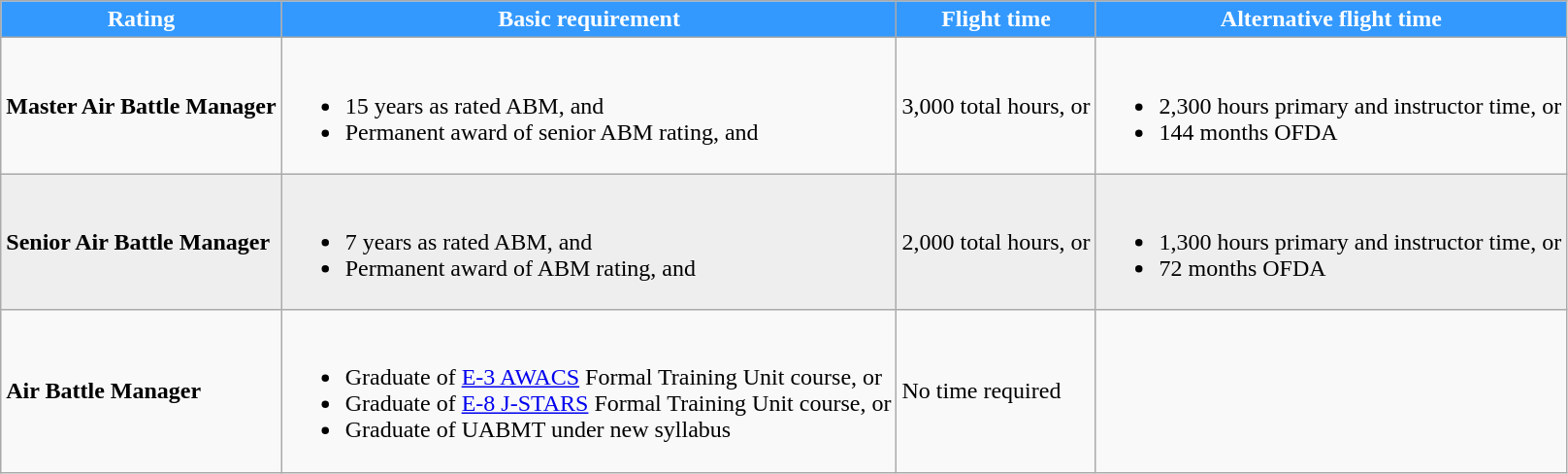<table class="wikitable">
<tr>
<th style="background-color:#3399ff; color:white;">Rating</th>
<th style="background-color:#3399ff; color:white;">Basic requirement</th>
<th style="background-color:#3399ff; color:white;">Flight time</th>
<th style="background-color:#3399ff; color:white;">Alternative flight time</th>
</tr>
<tr>
<td><strong>Master Air Battle Manager</strong></td>
<td><br><ul><li>15 years as rated ABM, and</li><li>Permanent award of senior ABM rating, and</li></ul></td>
<td>3,000 total hours, or</td>
<td><br><ul><li>2,300 hours primary and instructor time, or</li><li>144 months OFDA</li></ul></td>
</tr>
<tr style="background: #eeeeee;">
<td><strong>Senior Air Battle Manager</strong></td>
<td><br><ul><li>7 years as rated ABM, and</li><li>Permanent award of ABM rating, and</li></ul></td>
<td>2,000 total hours, or</td>
<td><br><ul><li>1,300 hours primary and instructor time, or</li><li>72 months OFDA</li></ul></td>
</tr>
<tr>
<td><strong>Air Battle Manager</strong></td>
<td><br><ul><li>Graduate of <a href='#'>E-3 AWACS</a> Formal Training Unit course, or</li><li>Graduate of <a href='#'>E-8 J-STARS</a> Formal Training Unit course, or</li><li>Graduate of UABMT under new syllabus</li></ul></td>
<td>No time required</td>
<td></td>
</tr>
</table>
